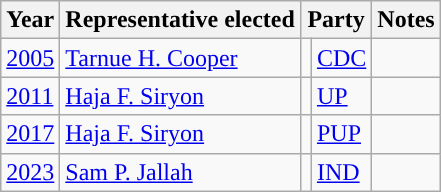<table class="wikitable">
<tr>
<th>Year</th>
<th>Representative elected</th>
<th colspan=2>Party</th>
<th>Notes</th>
</tr>
<tr>
<td><a href='#'>2005</a></td>
<td><a href='#'>Tarnue H. Cooper</a></td>
<td></td>
<td><a href='#'>CDC</a></td>
<td></td>
</tr>
<tr>
<td><a href='#'>2011</a></td>
<td><a href='#'>Haja F. Siryon</a></td>
<td></td>
<td><a href='#'>UP</a></td>
<td></td>
</tr>
<tr>
<td><a href='#'>2017</a></td>
<td><a href='#'>Haja F. Siryon</a></td>
<td></td>
<td><a href='#'>PUP</a></td>
<td></td>
</tr>
<tr>
<td><a href='#'>2023</a></td>
<td><a href='#'>Sam P. Jallah</a></td>
<td></td>
<td><a href='#'>IND</a></td>
<td></td>
</tr>
</table>
